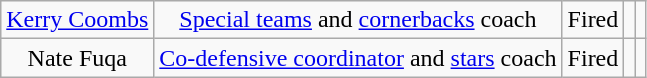<table class="wikitable sortable sortable" style="text-align: center">
<tr>
<td><a href='#'>Kerry Coombs</a></td>
<td><a href='#'>Special teams</a> and <a href='#'>cornerbacks</a> coach</td>
<td>Fired</td>
<td></td>
<td></td>
</tr>
<tr>
<td>Nate Fuqa</td>
<td><a href='#'>Co-defensive coordinator</a> and <a href='#'>stars</a> coach</td>
<td>Fired</td>
<td></td>
<td></td>
</tr>
</table>
